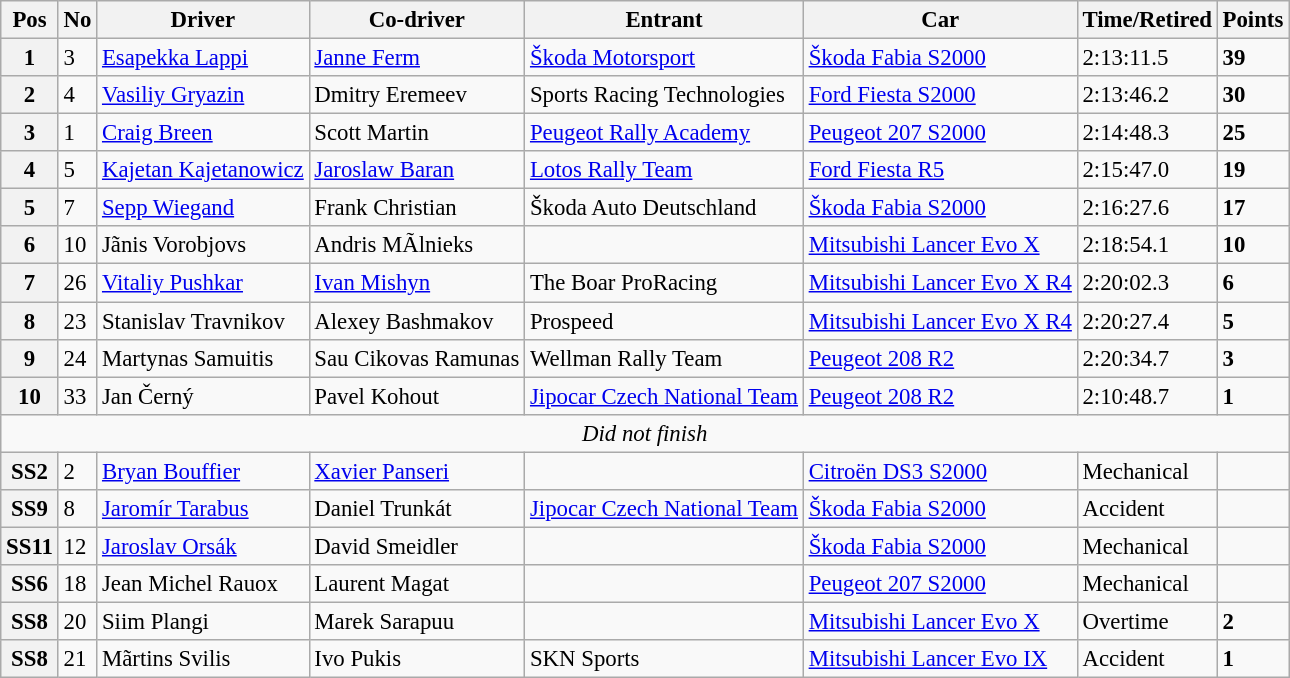<table class="wikitable" style="font-size: 95%">
<tr>
<th>Pos</th>
<th>No</th>
<th>Driver</th>
<th>Co-driver</th>
<th>Entrant</th>
<th>Car</th>
<th>Time/Retired</th>
<th>Points</th>
</tr>
<tr>
<th>1</th>
<td>3</td>
<td> <a href='#'>Esapekka Lappi</a></td>
<td> <a href='#'>Janne Ferm</a></td>
<td><a href='#'>Škoda Motorsport</a></td>
<td><a href='#'>Škoda Fabia S2000</a></td>
<td>2:13:11.5</td>
<td><strong>39</strong></td>
</tr>
<tr>
<th>2</th>
<td>4</td>
<td> <a href='#'>Vasiliy Gryazin</a></td>
<td> Dmitry Eremeev</td>
<td>Sports Racing Technologies</td>
<td><a href='#'>Ford Fiesta S2000</a></td>
<td>2:13:46.2</td>
<td><strong>30</strong></td>
</tr>
<tr>
<th>3</th>
<td>1</td>
<td> <a href='#'>Craig Breen</a></td>
<td> Scott Martin</td>
<td><a href='#'>Peugeot Rally Academy</a></td>
<td><a href='#'>Peugeot 207 S2000</a></td>
<td>2:14:48.3</td>
<td><strong>25</strong></td>
</tr>
<tr>
<th>4</th>
<td>5</td>
<td> <a href='#'>Kajetan Kajetanowicz</a></td>
<td> <a href='#'>Jaroslaw Baran</a></td>
<td><a href='#'>Lotos Rally Team</a></td>
<td><a href='#'>Ford Fiesta R5</a></td>
<td>2:15:47.0</td>
<td><strong>19</strong></td>
</tr>
<tr>
<th>5</th>
<td>7</td>
<td> <a href='#'>Sepp Wiegand</a></td>
<td> Frank Christian</td>
<td>Škoda Auto Deutschland</td>
<td><a href='#'>Škoda Fabia S2000</a></td>
<td>2:16:27.6</td>
<td><strong>17</strong></td>
</tr>
<tr>
<th>6</th>
<td>10</td>
<td> Jãnis Vorobjovs</td>
<td> Andris MÃlnieks</td>
<td></td>
<td><a href='#'>Mitsubishi Lancer Evo X</a></td>
<td>2:18:54.1</td>
<td><strong>10</strong></td>
</tr>
<tr>
<th>7</th>
<td>26</td>
<td> <a href='#'>Vitaliy Pushkar</a></td>
<td> <a href='#'>Ivan Mishyn</a></td>
<td>The Boar ProRacing</td>
<td><a href='#'>Mitsubishi Lancer Evo X R4</a></td>
<td>2:20:02.3</td>
<td><strong>6</strong></td>
</tr>
<tr>
<th>8</th>
<td>23</td>
<td> Stanislav Travnikov</td>
<td> Alexey Bashmakov</td>
<td>Prospeed</td>
<td><a href='#'>Mitsubishi Lancer Evo X R4</a></td>
<td>2:20:27.4</td>
<td><strong>5</strong></td>
</tr>
<tr>
<th>9</th>
<td>24</td>
<td> Martynas Samuitis</td>
<td> Sau Cikovas Ramunas</td>
<td>Wellman Rally Team</td>
<td><a href='#'>Peugeot 208 R2</a></td>
<td>2:20:34.7</td>
<td><strong>3</strong></td>
</tr>
<tr>
<th>10</th>
<td>33</td>
<td> Jan Černý</td>
<td> Pavel Kohout</td>
<td><a href='#'>Jipocar Czech National Team</a></td>
<td><a href='#'>Peugeot 208 R2</a></td>
<td>2:10:48.7</td>
<td><strong>1</strong></td>
</tr>
<tr>
<td colspan=8 align=center><em>Did not finish</em></td>
</tr>
<tr>
<th>SS2</th>
<td>2</td>
<td> <a href='#'>Bryan Bouffier</a></td>
<td> <a href='#'>Xavier Panseri</a></td>
<td></td>
<td><a href='#'>Citroën DS3 S2000</a></td>
<td>Mechanical</td>
<td></td>
</tr>
<tr>
<th>SS9</th>
<td>8</td>
<td> <a href='#'>Jaromír Tarabus</a></td>
<td> Daniel Trunkát</td>
<td><a href='#'>Jipocar Czech National Team</a></td>
<td><a href='#'>Škoda Fabia S2000</a></td>
<td>Accident</td>
<td></td>
</tr>
<tr>
<th>SS11</th>
<td>12</td>
<td> <a href='#'>Jaroslav Orsák</a></td>
<td> David Smeidler</td>
<td></td>
<td><a href='#'>Škoda Fabia S2000</a></td>
<td>Mechanical</td>
<td></td>
</tr>
<tr>
<th>SS6</th>
<td>18</td>
<td> Jean Michel Rauox</td>
<td> Laurent Magat</td>
<td></td>
<td><a href='#'>Peugeot 207 S2000</a></td>
<td>Mechanical</td>
<td></td>
</tr>
<tr>
<th>SS8</th>
<td>20</td>
<td> Siim Plangi</td>
<td> Marek Sarapuu</td>
<td></td>
<td><a href='#'>Mitsubishi Lancer Evo X</a></td>
<td>Overtime</td>
<td><strong>2</strong></td>
</tr>
<tr>
<th>SS8</th>
<td>21</td>
<td> Mãrtins Svilis</td>
<td> Ivo Pukis</td>
<td>SKN Sports</td>
<td><a href='#'>Mitsubishi Lancer Evo IX</a></td>
<td>Accident</td>
<td><strong>1</strong></td>
</tr>
</table>
